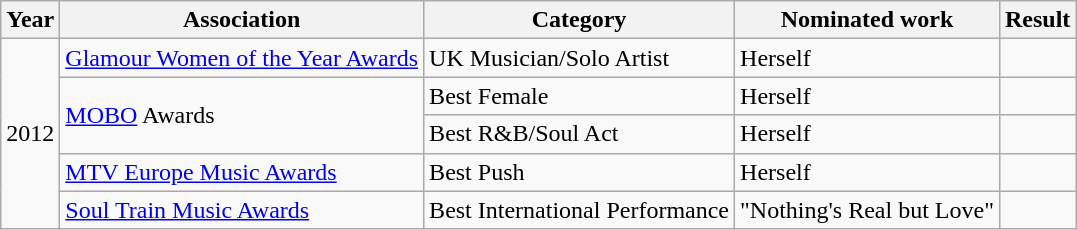<table class="wikitable">
<tr>
<th>Year</th>
<th>Association</th>
<th>Category</th>
<th>Nominated work</th>
<th>Result</th>
</tr>
<tr>
<td rowspan="5">2012</td>
<td><a href='#'>Glamour Women of the Year Awards</a></td>
<td>UK Musician/Solo Artist</td>
<td>Herself</td>
<td></td>
</tr>
<tr>
<td rowspan="2"><a href='#'>MOBO</a> Awards</td>
<td>Best Female</td>
<td>Herself</td>
<td></td>
</tr>
<tr>
<td>Best R&B/Soul Act</td>
<td>Herself</td>
<td></td>
</tr>
<tr>
<td><a href='#'>MTV Europe Music Awards</a></td>
<td>Best Push</td>
<td>Herself</td>
<td></td>
</tr>
<tr>
<td><a href='#'>Soul Train Music Awards</a></td>
<td>Best International Performance</td>
<td>"Nothing's Real but Love"</td>
<td></td>
</tr>
</table>
